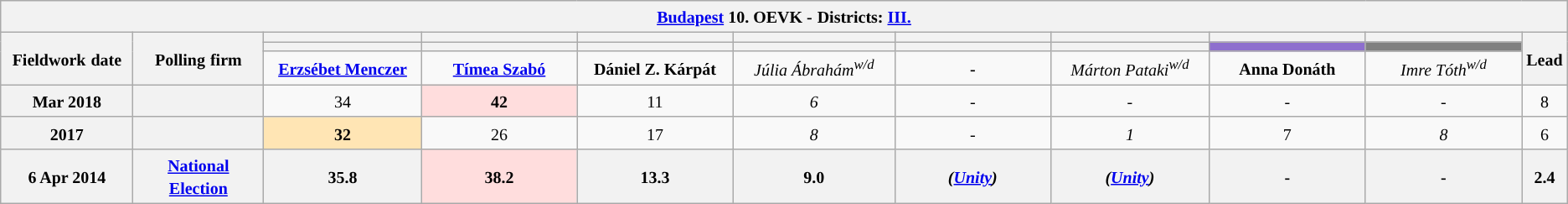<table class="wikitable mw-collapsible mw-collapsed" style="text-align:center">
<tr>
<th colspan="11" style="width: 980pt;"><small><a href='#'>Budapest</a> 10. OEVK -</small> <small>Districts: <a href='#'>III.</a></small></th>
</tr>
<tr>
<th rowspan="3" style="width: 80pt;"><small>Fieldwork</small> <small>date</small></th>
<th rowspan="3" style="width: 80pt;"><strong><small>Polling</small> <small>firm</small></strong></th>
<th style="width: 100pt;"><small></small></th>
<th style="width: 100pt;"><small> </small></th>
<th style="width: 100pt;"></th>
<th style="width: 100pt;"></th>
<th style="width: 100pt;"></th>
<th style="width: 100pt;"></th>
<th style="width: 100pt;"></th>
<th style="width: 100pt;"></th>
<th rowspan="3" style="width: 20pt;"><small>Lead</small></th>
</tr>
<tr>
<th style="color:inherit;background:"></th>
<th style="color:inherit;background:"></th>
<th style="color:inherit;background:"></th>
<th style="color:inherit;background:"></th>
<th style="color:inherit;background:"></th>
<th style="color:inherit;background:"></th>
<th style="color:inherit;background:#8E6FCE;"></th>
<th style="color:inherit;background:#808080;"></th>
</tr>
<tr>
<td><a href='#'><small><strong>Erzsébet Menczer</strong></small></a></td>
<td><a href='#'><small><strong>Tímea Szabó</strong></small></a></td>
<td><small><strong>Dániel Z. Kárpát</strong></small></td>
<td><small><em>Júlia Ábrahám<sup>w/d</sup></em></small></td>
<td><small><strong>-</strong></small></td>
<td><small><em>Márton Pataki<sup>w/d</sup></em></small></td>
<td><small><strong>Anna Donáth</strong></small></td>
<td><em><small>Imre Tóth<sup>w/d</sup></small></em></td>
</tr>
<tr>
<th><small>Mar 2018</small></th>
<th><small></small></th>
<td><small>34</small></td>
<td style="background:#FFDDDD"><small><strong>42</strong></small></td>
<td><small>11</small></td>
<td><small><em>6</em></small></td>
<td><small>-</small></td>
<td><em><small>-</small></em></td>
<td><small>-</small></td>
<td><em><small>-</small></em></td>
<td style="background:"><small>8</small></td>
</tr>
<tr>
<th><small>2017</small></th>
<th><small></small></th>
<td style="background:#FFE5B4"><strong><small>32</small></strong></td>
<td><small>26</small></td>
<td><small>17</small></td>
<td><small><em>8</em></small></td>
<td><small>-</small></td>
<td><small><em>1</em></small></td>
<td><small>7</small></td>
<td><em><small>8</small></em></td>
<td style="background:"><small>6</small></td>
</tr>
<tr>
<th><small>6 Apr 2014</small></th>
<th><a href='#'><small>National Election</small></a></th>
<th><small>35.8</small></th>
<th style="background:#FFDDDD"><small>38.2</small></th>
<th><small>13.3</small></th>
<th><small>9.0</small></th>
<th><small><em>(<a href='#'>Unity</a>)</em></small></th>
<th><small><em>(<a href='#'>Unity</a>)</em></small></th>
<th><small>-</small></th>
<th><small>-</small></th>
<th style="background:"><small>2.4</small></th>
</tr>
</table>
